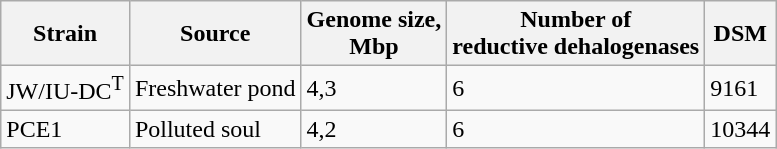<table class="wikitable">
<tr>
<th>Strain</th>
<th>Source</th>
<th>Genome size,<br>Mbp</th>
<th>Number of<br>reductive dehalogenases</th>
<th>DSM</th>
</tr>
<tr>
<td>JW/IU-DC<sup>T</sup></td>
<td>Freshwater pond</td>
<td>4,3</td>
<td>6</td>
<td>9161</td>
</tr>
<tr>
<td>PCE1</td>
<td>Polluted soul</td>
<td>4,2</td>
<td>6</td>
<td>10344</td>
</tr>
</table>
